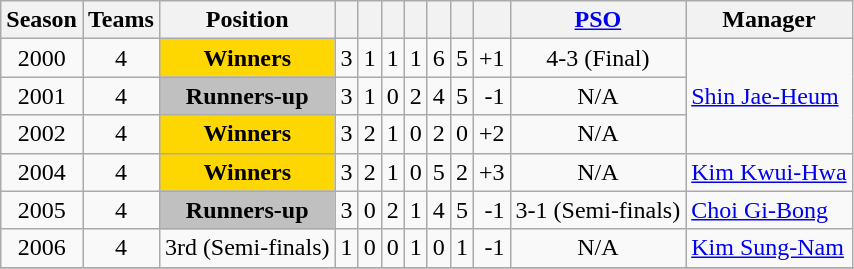<table class="wikitable" style="text-align:center">
<tr>
<th>Season</th>
<th>Teams</th>
<th>Position</th>
<th></th>
<th></th>
<th></th>
<th></th>
<th></th>
<th></th>
<th></th>
<th><a href='#'>PSO</a></th>
<th>Manager</th>
</tr>
<tr>
<td>2000</td>
<td>4</td>
<td bgcolor=gold><strong>Winners</strong></td>
<td>3</td>
<td>1</td>
<td>1</td>
<td>1</td>
<td>6</td>
<td>5</td>
<td align=right>+1</td>
<td>4-3  (Final)</td>
<td rowspan="3" align=left> <a href='#'>Shin Jae-Heum</a></td>
</tr>
<tr>
<td>2001</td>
<td>4</td>
<td bgcolor=silver><strong>Runners-up</strong></td>
<td>3</td>
<td>1</td>
<td>0</td>
<td>2</td>
<td>4</td>
<td>5</td>
<td align=right>-1</td>
<td>N/A</td>
</tr>
<tr>
<td>2002</td>
<td>4</td>
<td bgcolor=gold><strong>Winners</strong></td>
<td>3</td>
<td>2</td>
<td>1</td>
<td>0</td>
<td>2</td>
<td>0</td>
<td align=right>+2</td>
<td>N/A</td>
</tr>
<tr>
<td>2004</td>
<td>4</td>
<td bgcolor=gold><strong>Winners</strong></td>
<td>3</td>
<td>2</td>
<td>1</td>
<td>0</td>
<td>5</td>
<td>2</td>
<td align=right>+3</td>
<td>N/A</td>
<td align=left> <a href='#'>Kim Kwui-Hwa</a></td>
</tr>
<tr>
<td>2005</td>
<td>4</td>
<td bgcolor=silver><strong>Runners-up</strong></td>
<td>3</td>
<td>0</td>
<td>2</td>
<td>1</td>
<td>4</td>
<td>5</td>
<td align=right>-1</td>
<td>3-1  (Semi-finals)</td>
<td align=left> <a href='#'>Choi Gi-Bong</a></td>
</tr>
<tr>
<td>2006</td>
<td>4</td>
<td>3rd (Semi-finals)</td>
<td>1</td>
<td>0</td>
<td>0</td>
<td>1</td>
<td>0</td>
<td>1</td>
<td align=right>-1</td>
<td>N/A</td>
<td align=left> <a href='#'>Kim Sung-Nam</a></td>
</tr>
<tr>
</tr>
</table>
